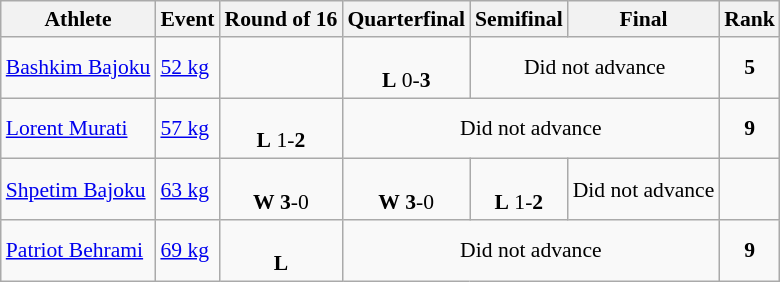<table class="wikitable" style="text-align:left; font-size:90%">
<tr>
<th>Athlete</th>
<th>Event</th>
<th>Round of 16</th>
<th>Quarterfinal</th>
<th>Semifinal</th>
<th>Final</th>
<th>Rank</th>
</tr>
<tr align=center>
<td align=left><a href='#'>Bashkim Bajoku</a></td>
<td align=left><a href='#'>52 kg</a></td>
<td></td>
<td> <br><strong>L</strong> 0-<strong>3</strong></td>
<td colspan=2 align=center>Did not advance</td>
<td align=center><strong>5</strong></td>
</tr>
<tr align=center>
<td align=left><a href='#'>Lorent Murati</a></td>
<td align=left><a href='#'>57 kg</a></td>
<td> <br><strong>L</strong> 1-<strong>2</strong></td>
<td colspan=3 align=center>Did not advance</td>
<td align=center><strong>9</strong></td>
</tr>
<tr align=center>
<td align=left><a href='#'>Shpetim Bajoku</a></td>
<td align=left><a href='#'>63 kg</a></td>
<td>  <br><strong>W</strong> <strong>3</strong>-0</td>
<td>  <br><strong>W</strong> <strong>3</strong>-0</td>
<td>  <br><strong>L</strong> 1-<strong>2</strong></td>
<td align=center>Did not advance</td>
<td align=center><strong></strong></td>
</tr>
<tr align=center>
<td align=left><a href='#'>Patriot Behrami</a></td>
<td align=left><a href='#'>69 kg</a></td>
<td> <br><strong>L</strong> </td>
<td colspan=3 align=center>Did not advance</td>
<td align=center><strong>9</strong></td>
</tr>
</table>
